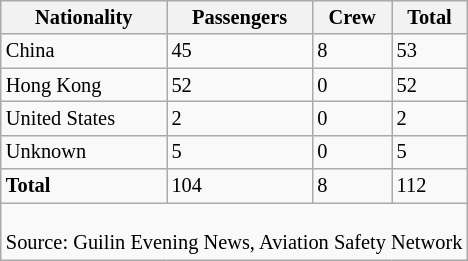<table class="sortable wikitable" style="margin:0 0 0.5em 1em; float:right; font-size:85%;">
<tr>
<th>Nationality</th>
<th>Passengers</th>
<th>Crew</th>
<th>Total</th>
</tr>
<tr>
<td>China</td>
<td>45</td>
<td>8</td>
<td>53</td>
</tr>
<tr>
<td>Hong Kong</td>
<td>52</td>
<td>0</td>
<td>52</td>
</tr>
<tr>
<td>United States</td>
<td>2</td>
<td>0</td>
<td>2</td>
</tr>
<tr>
<td>Unknown</td>
<td>5</td>
<td>0</td>
<td>5</td>
</tr>
<tr class="sortbottom">
<td><strong>Total</strong></td>
<td>104</td>
<td>8</td>
<td>112</td>
</tr>
<tr class="sortbottom">
<td colspan="4" style="text-align:center;"><br>Source: Guilin Evening News, Aviation Safety Network</td>
</tr>
</table>
